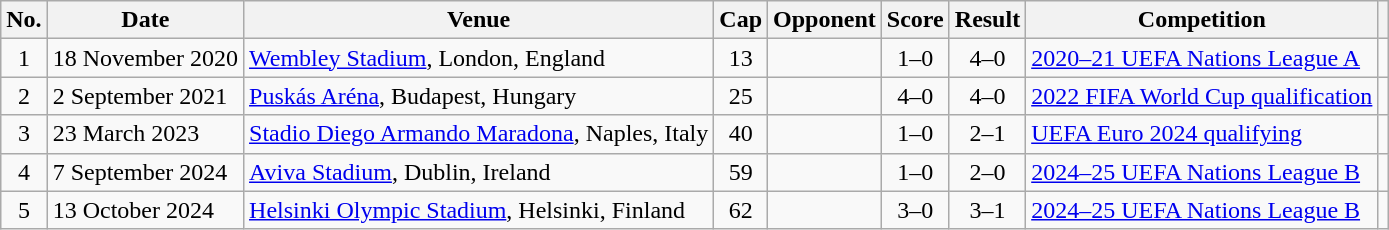<table class="wikitable sortable">
<tr>
<th scope="col">No.</th>
<th scope="col">Date</th>
<th scope="col">Venue</th>
<th scope="col">Cap</th>
<th scope="col">Opponent</th>
<th scope="col">Score</th>
<th scope="col">Result</th>
<th scope="col">Competition</th>
<th scope="col" class="unsortable"></th>
</tr>
<tr>
<td style="text-align: center;">1</td>
<td>18 November 2020</td>
<td><a href='#'>Wembley Stadium</a>, London, England</td>
<td style="text-align: center;">13</td>
<td></td>
<td style="text-align: center;">1–0</td>
<td style="text-align: center;">4–0</td>
<td><a href='#'>2020–21 UEFA Nations League A</a></td>
<td style="text-align: center;"></td>
</tr>
<tr>
<td style="text-align: center;">2</td>
<td>2 September 2021</td>
<td><a href='#'>Puskás Aréna</a>, Budapest, Hungary</td>
<td style="text-align: center;">25</td>
<td></td>
<td style="text-align: center;">4–0</td>
<td style="text-align: center;">4–0</td>
<td><a href='#'>2022 FIFA World Cup qualification</a></td>
<td style="text-align: center;"></td>
</tr>
<tr>
<td style="text-align: center;">3</td>
<td>23 March 2023</td>
<td><a href='#'>Stadio Diego Armando Maradona</a>, Naples, Italy</td>
<td style="text-align: center;">40</td>
<td></td>
<td style="text-align: center;">1–0</td>
<td style="text-align: center;">2–1</td>
<td><a href='#'>UEFA Euro 2024 qualifying</a></td>
<td style="text-align: center;"></td>
</tr>
<tr>
<td style="text-align: center;">4</td>
<td>7 September 2024</td>
<td><a href='#'>Aviva Stadium</a>, Dublin, Ireland</td>
<td style="text-align: center;">59</td>
<td></td>
<td style="text-align: center;">1–0</td>
<td style="text-align: center;">2–0</td>
<td><a href='#'>2024–25 UEFA Nations League B</a></td>
<td style="text-align: center;"></td>
</tr>
<tr>
<td style="text-align: center;">5</td>
<td>13 October 2024</td>
<td><a href='#'>Helsinki Olympic Stadium</a>, Helsinki, Finland</td>
<td style="text-align: center;">62</td>
<td></td>
<td style="text-align: center;">3–0</td>
<td style="text-align: center;">3–1</td>
<td><a href='#'>2024–25 UEFA Nations League B</a></td>
<td style="text-align: center;"></td>
</tr>
</table>
